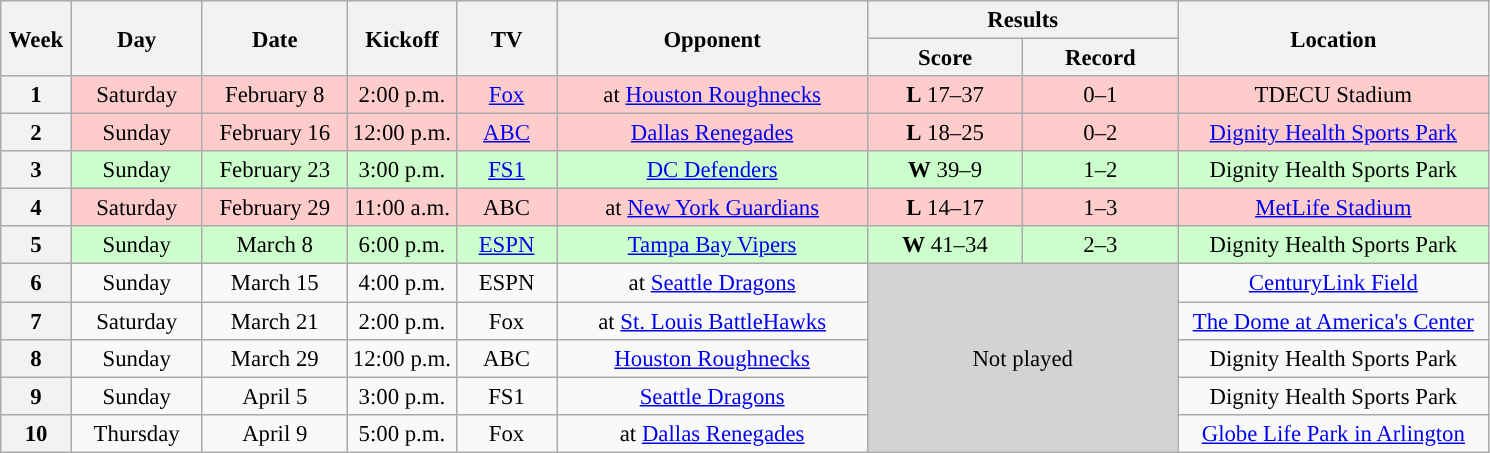<table class="wikitable" style="text-align:center; font-size: 95%;">
<tr>
<th rowspan="2" width="40">Week</th>
<th rowspan="2" width="80">Day</th>
<th rowspan="2" width="90">Date</th>
<th rowspan="2" width="60">Kickoff</th>
<th rowspan="2" width="60">TV</th>
<th rowspan="2" width="200">Opponent</th>
<th colspan="2" width="200">Results</th>
<th rowspan="2" width="200">Location</th>
</tr>
<tr>
<th width="60">Score</th>
<th width="60">Record</th>
</tr>
<tr bgcolor=#ffcccc>
<th>1</th>
<td>Saturday</td>
<td>February 8</td>
<td>2:00 p.m.</td>
<td><a href='#'>Fox</a></td>
<td>at <a href='#'>Houston Roughnecks</a></td>
<td><strong>L</strong> 17–37</td>
<td>0–1</td>
<td>TDECU Stadium</td>
</tr>
<tr bgcolor=#ffcccc>
<th>2</th>
<td>Sunday</td>
<td>February 16</td>
<td>12:00 p.m.</td>
<td><a href='#'>ABC</a></td>
<td><a href='#'>Dallas Renegades</a></td>
<td><strong>L</strong> 18–25</td>
<td>0–2</td>
<td><a href='#'>Dignity Health Sports Park</a></td>
</tr>
<tr bgcolor=#ccffcc>
<th>3</th>
<td>Sunday</td>
<td>February 23</td>
<td>3:00 p.m.</td>
<td><a href='#'>FS1</a></td>
<td><a href='#'>DC Defenders</a></td>
<td><strong>W</strong> 39–9</td>
<td>1–2</td>
<td>Dignity Health Sports Park</td>
</tr>
<tr bgcolor=#ffcccc>
<th>4</th>
<td>Saturday</td>
<td>February 29</td>
<td>11:00 a.m.</td>
<td>ABC</td>
<td>at <a href='#'>New York Guardians</a></td>
<td><strong>L</strong> 14–17</td>
<td>1–3</td>
<td><a href='#'>MetLife Stadium</a></td>
</tr>
<tr bgcolor=#ccffcc>
<th>5</th>
<td>Sunday</td>
<td>March 8</td>
<td>6:00 p.m.</td>
<td><a href='#'>ESPN</a></td>
<td><a href='#'>Tampa Bay Vipers</a></td>
<td><strong>W</strong> 41–34</td>
<td>2–3</td>
<td>Dignity Health Sports Park</td>
</tr>
<tr bgcolor=>
<th>6</th>
<td>Sunday</td>
<td>March 15</td>
<td>4:00 p.m.</td>
<td>ESPN</td>
<td>at <a href='#'>Seattle Dragons</a></td>
<td colspan=2 rowspan=5 bgcolor=lightgrey>Not played</td>
<td><a href='#'>CenturyLink Field</a></td>
</tr>
<tr bgcolor=>
<th>7</th>
<td>Saturday</td>
<td>March 21</td>
<td>2:00 p.m.</td>
<td>Fox</td>
<td>at <a href='#'>St. Louis BattleHawks</a></td>
<td><a href='#'>The Dome at America's Center</a></td>
</tr>
<tr bgcolor=>
<th>8</th>
<td>Sunday</td>
<td>March 29</td>
<td>12:00 p.m.</td>
<td>ABC</td>
<td><a href='#'>Houston Roughnecks</a></td>
<td>Dignity Health Sports Park</td>
</tr>
<tr bgcolor=>
<th>9</th>
<td>Sunday</td>
<td>April 5</td>
<td>3:00 p.m.</td>
<td>FS1</td>
<td><a href='#'>Seattle Dragons</a></td>
<td>Dignity Health Sports Park</td>
</tr>
<tr bgcolor=>
<th>10</th>
<td>Thursday</td>
<td>April 9</td>
<td>5:00 p.m.</td>
<td>Fox</td>
<td>at <a href='#'>Dallas Renegades</a></td>
<td><a href='#'>Globe Life Park in Arlington</a></td>
</tr>
</table>
